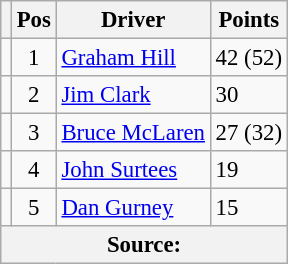<table class="wikitable" style="font-size: 95%;">
<tr>
<th></th>
<th>Pos</th>
<th>Driver</th>
<th>Points</th>
</tr>
<tr>
<td align="left"></td>
<td align="center">1</td>
<td> <a href='#'>Graham Hill</a></td>
<td align="left">42 (52)</td>
</tr>
<tr>
<td align="left"></td>
<td align="center">2</td>
<td> <a href='#'>Jim Clark</a></td>
<td align="left">30</td>
</tr>
<tr>
<td align="left"></td>
<td align="center">3</td>
<td> <a href='#'>Bruce McLaren</a></td>
<td align="left">27 (32)</td>
</tr>
<tr>
<td align="left"></td>
<td align="center">4</td>
<td> <a href='#'>John Surtees</a></td>
<td align="left">19</td>
</tr>
<tr>
<td align="left"></td>
<td align="center">5</td>
<td> <a href='#'>Dan Gurney</a></td>
<td align="left">15</td>
</tr>
<tr>
<th colspan=4>Source:</th>
</tr>
</table>
